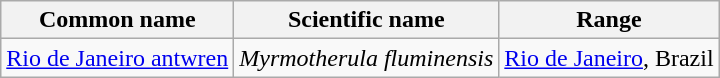<table class="wikitable sortable">
<tr>
<th>Common name</th>
<th>Scientific name</th>
<th>Range</th>
</tr>
<tr>
<td><a href='#'>Rio de Janeiro antwren</a></td>
<td><em>Myrmotherula fluminensis</em></td>
<td><a href='#'>Rio de Janeiro</a>, Brazil</td>
</tr>
</table>
